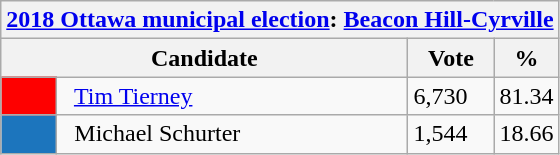<table class="wikitable">
<tr>
<th colspan="4"><a href='#'>2018 Ottawa municipal election</a>: <a href='#'>Beacon Hill-Cyrville</a></th>
</tr>
<tr>
<th bgcolor="#DDDDFF" width="230px" colspan="2">Candidate</th>
<th bgcolor="#DDDDFF" width="50px">Vote</th>
<th bgcolor="#DDDDFF" width="30px">%</th>
</tr>
<tr>
<td bgcolor=#FE0000 width="30px"> </td>
<td>  <a href='#'>Tim Tierney</a></td>
<td>6,730</td>
<td>81.34</td>
</tr>
<tr>
<td bgcolor=#1C75BD width="30px"> </td>
<td>  Michael Schurter</td>
<td>1,544</td>
<td>18.66</td>
</tr>
</table>
